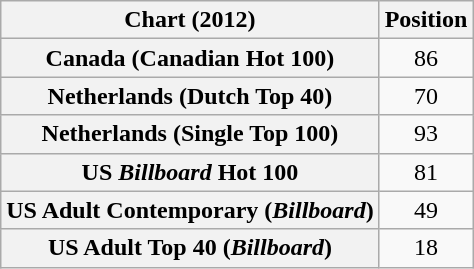<table class="wikitable sortable plainrowheaders">
<tr>
<th scope="col">Chart (2012)</th>
<th scope="col">Position</th>
</tr>
<tr>
<th scope="row">Canada (Canadian Hot 100)</th>
<td align="center">86</td>
</tr>
<tr>
<th scope="row">Netherlands (Dutch Top 40)</th>
<td align="center">70</td>
</tr>
<tr>
<th scope="row">Netherlands (Single Top 100)</th>
<td align="center">93</td>
</tr>
<tr>
<th scope="row">US <em>Billboard</em> Hot 100</th>
<td align="center">81</td>
</tr>
<tr>
<th scope="row">US Adult Contemporary (<em>Billboard</em>)</th>
<td align="center">49</td>
</tr>
<tr>
<th scope="row">US Adult Top 40 (<em>Billboard</em>)</th>
<td align="center">18</td>
</tr>
</table>
